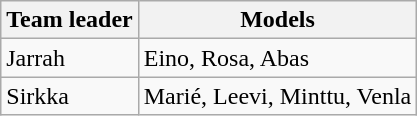<table class="wikitable">
<tr>
<th>Team leader</th>
<th>Models</th>
</tr>
<tr>
<td>Jarrah</td>
<td>Eino, Rosa, Abas</td>
</tr>
<tr>
<td>Sirkka</td>
<td>Marié, Leevi, Minttu, Venla</td>
</tr>
</table>
